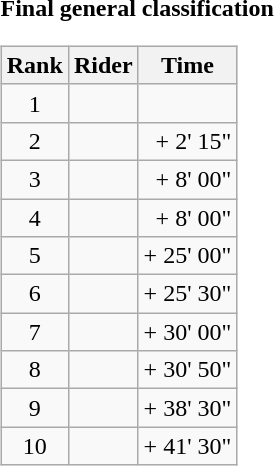<table>
<tr>
<td><strong>Final general classification</strong><br><table class="wikitable">
<tr>
<th scope="col">Rank</th>
<th scope="col">Rider</th>
<th scope="col">Time</th>
</tr>
<tr>
<td style="text-align:center;">1</td>
<td></td>
<td style="text-align:right;"></td>
</tr>
<tr>
<td style="text-align:center;">2</td>
<td></td>
<td style="text-align:right;">+ 2' 15"</td>
</tr>
<tr>
<td style="text-align:center;">3</td>
<td></td>
<td style="text-align:right;">+ 8' 00"</td>
</tr>
<tr>
<td style="text-align:center;">4</td>
<td></td>
<td style="text-align:right;">+ 8' 00"</td>
</tr>
<tr>
<td style="text-align:center;">5</td>
<td></td>
<td style="text-align:right;">+ 25' 00"</td>
</tr>
<tr>
<td style="text-align:center;">6</td>
<td></td>
<td style="text-align:right;">+ 25' 30"</td>
</tr>
<tr>
<td style="text-align:center;">7</td>
<td></td>
<td style="text-align:right;">+ 30' 00"</td>
</tr>
<tr>
<td style="text-align:center;">8</td>
<td></td>
<td style="text-align:right;">+ 30' 50"</td>
</tr>
<tr>
<td style="text-align:center;">9</td>
<td></td>
<td style="text-align:right;">+ 38' 30"</td>
</tr>
<tr>
<td style="text-align:center;">10</td>
<td></td>
<td style="text-align:right;">+ 41' 30"</td>
</tr>
</table>
</td>
</tr>
</table>
